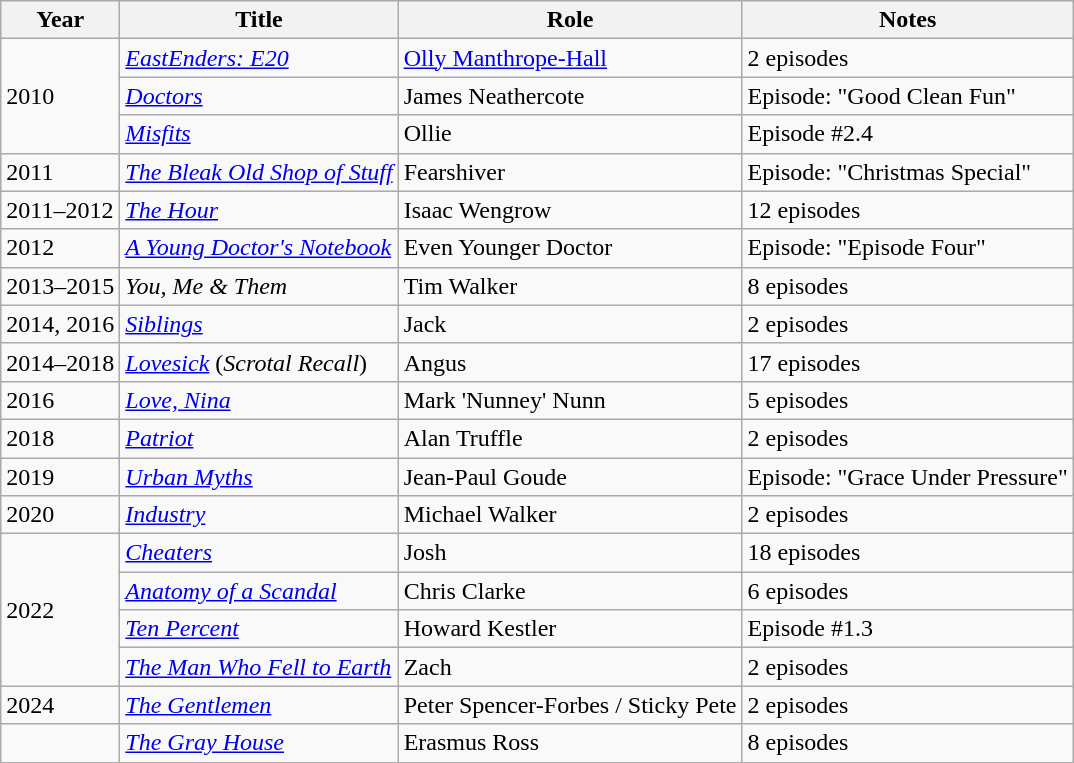<table class="wikitable sortable">
<tr>
<th>Year</th>
<th>Title</th>
<th>Role</th>
<th class="unsortable">Notes</th>
</tr>
<tr>
<td rowspan="3">2010</td>
<td><em><a href='#'>EastEnders: E20</a></em></td>
<td><a href='#'>Olly Manthrope-Hall</a></td>
<td>2 episodes</td>
</tr>
<tr>
<td><em><a href='#'>Doctors</a></em></td>
<td>James Neathercote</td>
<td>Episode: "Good Clean Fun"</td>
</tr>
<tr>
<td><em><a href='#'>Misfits</a></em></td>
<td>Ollie</td>
<td>Episode #2.4</td>
</tr>
<tr>
<td>2011</td>
<td><em><a href='#'>The Bleak Old Shop of Stuff</a></em></td>
<td>Fearshiver</td>
<td>Episode: "Christmas Special"</td>
</tr>
<tr>
<td>2011–2012</td>
<td><em><a href='#'>The Hour</a></em></td>
<td>Isaac Wengrow</td>
<td>12 episodes</td>
</tr>
<tr>
<td>2012</td>
<td><em><a href='#'>A Young Doctor's Notebook</a></em></td>
<td>Even Younger Doctor</td>
<td>Episode: "Episode Four"</td>
</tr>
<tr>
<td>2013–2015</td>
<td><em>You, Me & Them</em></td>
<td>Tim Walker</td>
<td>8 episodes</td>
</tr>
<tr>
<td>2014, 2016</td>
<td><em><a href='#'>Siblings</a></em></td>
<td>Jack</td>
<td>2 episodes</td>
</tr>
<tr>
<td>2014–2018</td>
<td><em><a href='#'>Lovesick</a></em> (<em>Scrotal Recall</em>)</td>
<td>Angus</td>
<td>17 episodes</td>
</tr>
<tr>
<td>2016</td>
<td><em><a href='#'>Love, Nina</a></em></td>
<td>Mark 'Nunney' Nunn</td>
<td>5 episodes</td>
</tr>
<tr>
<td>2018</td>
<td><em><a href='#'>Patriot</a></em></td>
<td>Alan Truffle</td>
<td>2 episodes</td>
</tr>
<tr>
<td>2019</td>
<td><em><a href='#'>Urban Myths</a></em></td>
<td>Jean-Paul Goude</td>
<td>Episode: "Grace Under Pressure"</td>
</tr>
<tr>
<td>2020</td>
<td><em><a href='#'>Industry</a></em></td>
<td>Michael Walker</td>
<td>2 episodes</td>
</tr>
<tr>
<td rowspan="4">2022</td>
<td><em><a href='#'>Cheaters</a></em></td>
<td>Josh</td>
<td>18 episodes</td>
</tr>
<tr>
<td><em><a href='#'>Anatomy of a Scandal</a></em></td>
<td>Chris Clarke</td>
<td>6 episodes</td>
</tr>
<tr>
<td><em><a href='#'>Ten Percent</a></em></td>
<td>Howard Kestler</td>
<td>Episode #1.3</td>
</tr>
<tr>
<td><em><a href='#'>The Man Who Fell to Earth</a></em></td>
<td>Zach</td>
<td>2 episodes</td>
</tr>
<tr>
<td>2024</td>
<td><em><a href='#'>The Gentlemen</a></em></td>
<td>Peter Spencer-Forbes / Sticky Pete</td>
<td>2 episodes</td>
</tr>
<tr>
<td></td>
<td><em><a href='#'>The Gray House</a></em></td>
<td>Erasmus Ross</td>
<td>8 episodes</td>
</tr>
</table>
